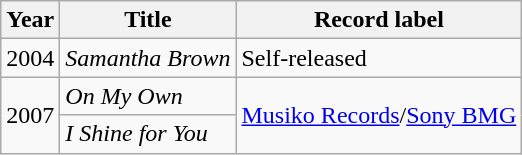<table class="wikitable">
<tr>
<th>Year</th>
<th>Title</th>
<th>Record label</th>
</tr>
<tr>
<td>2004</td>
<td><em>Samantha Brown</em></td>
<td>Self-released</td>
</tr>
<tr>
<td rowspan="2">2007</td>
<td><em>On My Own</em></td>
<td rowspan="2"><a href='#'>Musiko Records</a>/<a href='#'>Sony BMG</a></td>
</tr>
<tr>
<td><em>I Shine for You</em></td>
</tr>
</table>
